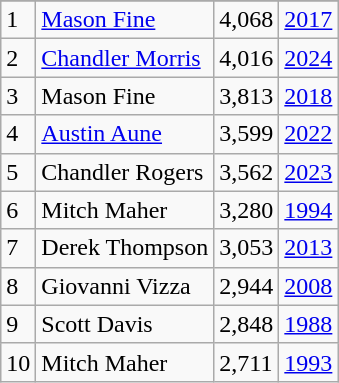<table class="wikitable">
<tr>
</tr>
<tr>
<td>1</td>
<td><a href='#'>Mason Fine</a></td>
<td><abbr>4,068</abbr></td>
<td><a href='#'>2017</a></td>
</tr>
<tr>
<td>2</td>
<td><a href='#'>Chandler Morris</a></td>
<td><abbr>4,016</abbr></td>
<td><a href='#'>2024</a></td>
</tr>
<tr>
<td>3</td>
<td>Mason Fine</td>
<td><abbr>3,813</abbr></td>
<td><a href='#'>2018</a></td>
</tr>
<tr>
<td>4</td>
<td><a href='#'>Austin Aune</a></td>
<td><abbr>3,599</abbr></td>
<td><a href='#'>2022</a></td>
</tr>
<tr>
<td>5</td>
<td>Chandler Rogers</td>
<td><abbr>3,562</abbr></td>
<td><a href='#'>2023</a></td>
</tr>
<tr>
<td>6</td>
<td>Mitch Maher</td>
<td><abbr>3,280</abbr></td>
<td><a href='#'>1994</a></td>
</tr>
<tr>
<td>7</td>
<td>Derek Thompson</td>
<td><abbr>3,053</abbr></td>
<td><a href='#'>2013</a></td>
</tr>
<tr>
<td>8</td>
<td>Giovanni Vizza</td>
<td><abbr>2,944</abbr></td>
<td><a href='#'>2008</a></td>
</tr>
<tr>
<td>9</td>
<td>Scott Davis</td>
<td><abbr>2,848</abbr></td>
<td><a href='#'>1988</a></td>
</tr>
<tr>
<td>10</td>
<td>Mitch Maher</td>
<td><abbr>2,711</abbr></td>
<td><a href='#'>1993</a></td>
</tr>
</table>
